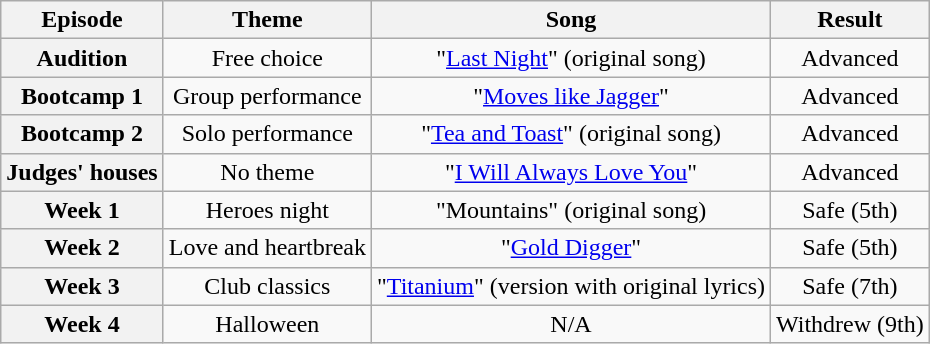<table class="wikitable" style="text-align: center;">
<tr>
<th scope="col">Episode</th>
<th scope="col">Theme</th>
<th scope="col">Song</th>
<th scope="col">Result</th>
</tr>
<tr>
<th scope="row">Audition</th>
<td>Free choice</td>
<td>"<a href='#'>Last Night</a>" (original song)</td>
<td font-size:85%>Advanced</td>
</tr>
<tr>
<th scope="row">Bootcamp 1</th>
<td>Group performance</td>
<td>"<a href='#'>Moves like Jagger</a>"</td>
<td font-size:85%>Advanced</td>
</tr>
<tr>
<th scope="row">Bootcamp 2</th>
<td>Solo performance</td>
<td>"<a href='#'>Tea and Toast</a>" (original song)</td>
<td font-size:85%>Advanced</td>
</tr>
<tr>
<th scope="row">Judges' houses</th>
<td>No theme</td>
<td>"<a href='#'>I Will Always Love You</a>"</td>
<td>Advanced</td>
</tr>
<tr>
<th scope="row">Week 1</th>
<td>Heroes night</td>
<td>"Mountains" (original song)</td>
<td font-size:85%>Safe (5th)</td>
</tr>
<tr>
<th scope="row">Week 2</th>
<td>Love and heartbreak</td>
<td>"<a href='#'>Gold Digger</a>"</td>
<td font-size:85%>Safe (5th)</td>
</tr>
<tr>
<th scope="row">Week 3</th>
<td>Club classics</td>
<td>"<a href='#'>Titanium</a>" (version with original lyrics)</td>
<td font-size:85%>Safe (7th)</td>
</tr>
<tr>
<th scope="row">Week 4</th>
<td>Halloween</td>
<td>N/A</td>
<td font-size:85%>Withdrew (9th)</td>
</tr>
</table>
